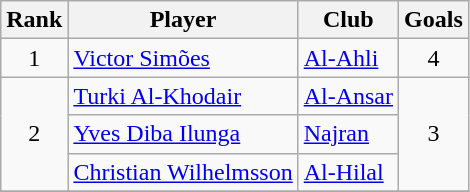<table class="wikitable sortable" style="text-align:center">
<tr>
<th>Rank</th>
<th>Player</th>
<th>Club</th>
<th>Goals</th>
</tr>
<tr>
<td>1</td>
<td align="left"> <a href='#'>Victor Simões</a></td>
<td align="left"><a href='#'>Al-Ahli</a></td>
<td>4</td>
</tr>
<tr>
<td rowspan=3>2</td>
<td align="left"> <a href='#'>Turki Al-Khodair</a></td>
<td align="left"><a href='#'>Al-Ansar</a></td>
<td rowspan=3>3</td>
</tr>
<tr>
<td align="left"> <a href='#'>Yves Diba Ilunga</a></td>
<td align="left"><a href='#'>Najran</a></td>
</tr>
<tr>
<td align="left"> <a href='#'>Christian Wilhelmsson</a></td>
<td align="left"><a href='#'>Al-Hilal</a></td>
</tr>
<tr>
</tr>
</table>
